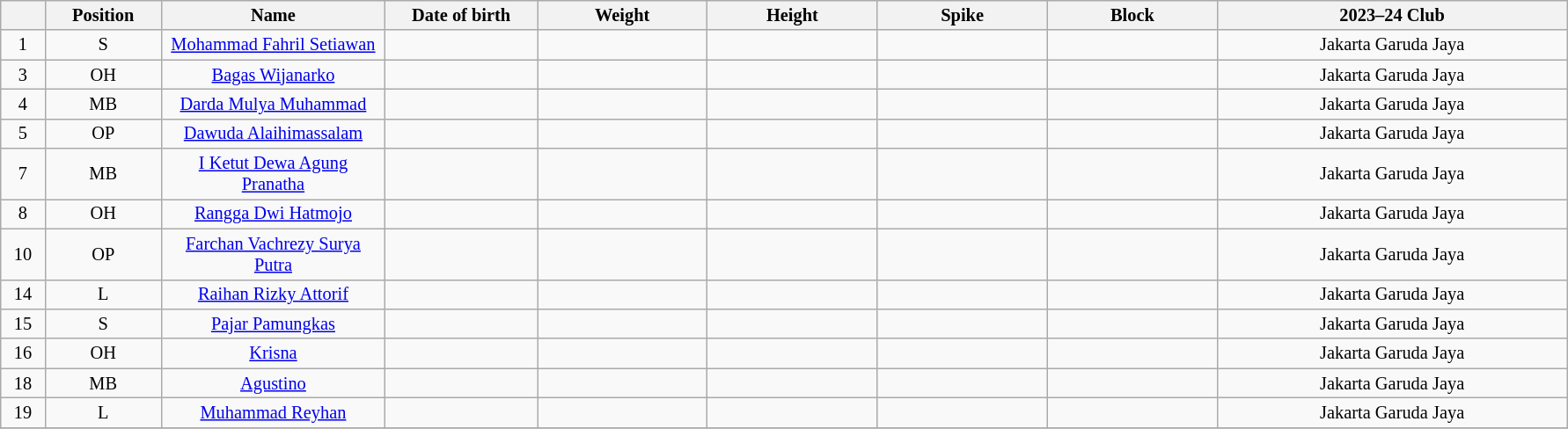<table class="wikitable sortable" style="font-size:85%; text-align:center;">
<tr>
<th style="width:2em"></th>
<th style="width:6em">Position</th>
<th style="width:12em">Name</th>
<th style="width:8em">Date of birth</th>
<th style="width:9em">Weight</th>
<th style="width:9em">Height</th>
<th style="width:9em">Spike</th>
<th style="width:9em">Block</th>
<th style="width:19em">2023–24 Club</th>
</tr>
<tr>
<td>1</td>
<td>S</td>
<td><a href='#'>Mohammad Fahril Setiawan</a></td>
<td></td>
<td></td>
<td></td>
<td></td>
<td></td>
<td> Jakarta Garuda Jaya</td>
</tr>
<tr>
<td>3</td>
<td>OH</td>
<td><a href='#'>Bagas Wijanarko</a></td>
<td></td>
<td></td>
<td></td>
<td></td>
<td></td>
<td> Jakarta Garuda Jaya</td>
</tr>
<tr>
<td>4</td>
<td>MB</td>
<td><a href='#'>Darda Mulya Muhammad</a></td>
<td></td>
<td></td>
<td></td>
<td></td>
<td></td>
<td> Jakarta Garuda Jaya</td>
</tr>
<tr>
<td>5</td>
<td>OP</td>
<td><a href='#'>Dawuda Alaihimassalam</a></td>
<td></td>
<td></td>
<td></td>
<td></td>
<td></td>
<td> Jakarta Garuda Jaya</td>
</tr>
<tr>
<td>7</td>
<td>MB</td>
<td><a href='#'>I Ketut Dewa Agung Pranatha</a></td>
<td></td>
<td></td>
<td></td>
<td></td>
<td></td>
<td> Jakarta Garuda Jaya</td>
</tr>
<tr>
<td>8</td>
<td>OH</td>
<td><a href='#'>Rangga Dwi Hatmojo</a></td>
<td></td>
<td></td>
<td></td>
<td></td>
<td></td>
<td> Jakarta Garuda Jaya</td>
</tr>
<tr>
<td>10</td>
<td>OP</td>
<td><a href='#'>Farchan Vachrezy Surya Putra</a></td>
<td></td>
<td></td>
<td></td>
<td></td>
<td></td>
<td> Jakarta Garuda Jaya</td>
</tr>
<tr>
<td>14</td>
<td>L</td>
<td><a href='#'>Raihan Rizky Attorif</a></td>
<td></td>
<td></td>
<td></td>
<td></td>
<td></td>
<td> Jakarta Garuda Jaya</td>
</tr>
<tr>
<td>15</td>
<td>S</td>
<td><a href='#'>Pajar Pamungkas</a></td>
<td></td>
<td></td>
<td></td>
<td></td>
<td></td>
<td> Jakarta Garuda Jaya</td>
</tr>
<tr>
<td>16</td>
<td>OH</td>
<td><a href='#'>Krisna</a></td>
<td></td>
<td></td>
<td></td>
<td></td>
<td></td>
<td> Jakarta Garuda Jaya</td>
</tr>
<tr>
<td>18</td>
<td>MB</td>
<td><a href='#'>Agustino</a></td>
<td></td>
<td></td>
<td></td>
<td></td>
<td></td>
<td> Jakarta Garuda Jaya</td>
</tr>
<tr>
<td>19</td>
<td>L</td>
<td><a href='#'>Muhammad Reyhan</a></td>
<td></td>
<td></td>
<td></td>
<td></td>
<td></td>
<td> Jakarta Garuda Jaya</td>
</tr>
<tr>
</tr>
</table>
